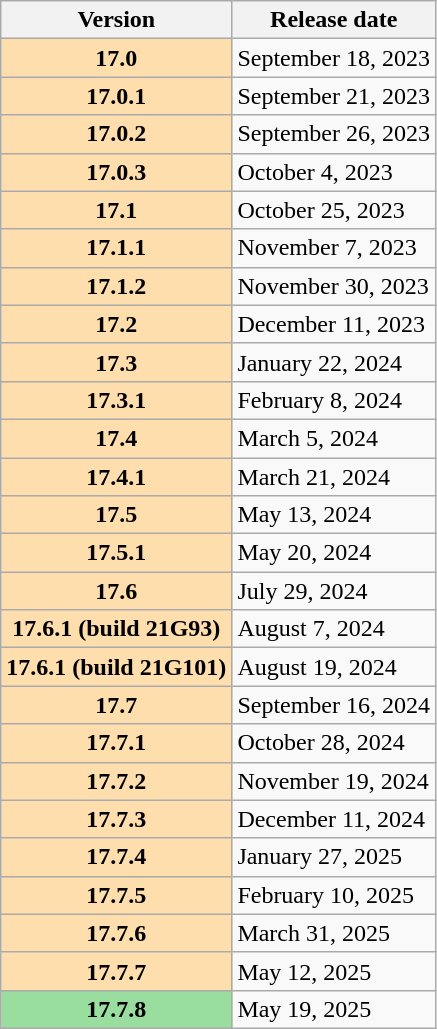<table class="wikitable">
<tr>
<th>Version</th>
<th>Release date</th>
</tr>
<tr>
<th style="background:#FFDEAD;">17.0</th>
<td>September 18, 2023</td>
</tr>
<tr>
<th style="background:#FFDEAD;">17.0.1</th>
<td>September 21, 2023</td>
</tr>
<tr>
<th style="background:#FFDEAD;">17.0.2</th>
<td>September 26, 2023</td>
</tr>
<tr>
<th style="background:#FFDEAD;">17.0.3</th>
<td>October 4, 2023</td>
</tr>
<tr>
<th style="background:#FFDEAD;">17.1</th>
<td>October 25, 2023</td>
</tr>
<tr>
<th style="background:#FFDEAD;">17.1.1</th>
<td>November 7, 2023</td>
</tr>
<tr>
<th style="background:#FFDEAD;">17.1.2</th>
<td>November 30, 2023</td>
</tr>
<tr>
<th style="background:#FFDEAD;">17.2</th>
<td>December 11, 2023</td>
</tr>
<tr>
<th style="background:#FFDEAD;">17.3</th>
<td>January 22, 2024</td>
</tr>
<tr>
<th style="background:#FFDEAD;">17.3.1</th>
<td>February 8, 2024</td>
</tr>
<tr>
<th style="background:#FFDEAD;">17.4</th>
<td>March 5, 2024</td>
</tr>
<tr>
<th style="background:#FFDEAD;">17.4.1</th>
<td>March 21, 2024</td>
</tr>
<tr>
<th style="background:#FFDEAD;">17.5</th>
<td>May 13, 2024</td>
</tr>
<tr>
<th style="background:#FFDEAD;">17.5.1</th>
<td>May 20, 2024</td>
</tr>
<tr>
<th style="background:#FFDEAD;">17.6</th>
<td>July 29, 2024</td>
</tr>
<tr>
<th style="background:#FFDEAD;">17.6.1 (build 21G93)</th>
<td>August 7, 2024</td>
</tr>
<tr>
<th style="background:#FFDEAD;">17.6.1 (build 21G101)</th>
<td>August 19, 2024</td>
</tr>
<tr>
<th style="background:#FFDEAD;">17.7</th>
<td>September 16, 2024</td>
</tr>
<tr>
<th style="background:#FFDEAD;">17.7.1</th>
<td>October 28, 2024</td>
</tr>
<tr>
<th style="background:#FFDEAD;">17.7.2</th>
<td>November 19, 2024</td>
</tr>
<tr>
<th style="background:#FFDEAD;">17.7.3</th>
<td>December 11, 2024</td>
</tr>
<tr>
<th style="background:#FFDEAD;">17.7.4</th>
<td>January 27, 2025</td>
</tr>
<tr>
<th style="background:#FFDEAD;">17.7.5</th>
<td>February 10, 2025</td>
</tr>
<tr>
<th style="background:#FFDEAD;">17.7.6</th>
<td>March 31, 2025</td>
</tr>
<tr>
<th style="background:#FFDEAD;">17.7.7</th>
<td>May 12, 2025</td>
</tr>
<tr>
<th style="background:#99DD9F;">17.7.8</th>
<td>May 19, 2025</td>
</tr>
</table>
